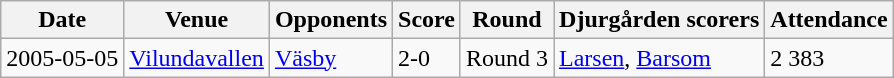<table class="wikitable">
<tr>
<th>Date</th>
<th>Venue</th>
<th>Opponents</th>
<th>Score</th>
<th>Round</th>
<th>Djurgården scorers</th>
<th>Attendance</th>
</tr>
<tr>
<td>2005-05-05</td>
<td><a href='#'>Vilundavallen</a></td>
<td><a href='#'>Väsby</a></td>
<td>2-0</td>
<td>Round 3</td>
<td><a href='#'>Larsen</a>, <a href='#'>Barsom</a></td>
<td>2 383</td>
</tr>
</table>
